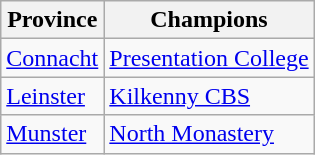<table class="wikitable">
<tr>
<th>Province</th>
<th>Champions</th>
</tr>
<tr>
<td><a href='#'>Connacht</a></td>
<td><a href='#'>Presentation College</a></td>
</tr>
<tr>
<td><a href='#'>Leinster</a></td>
<td><a href='#'>Kilkenny CBS</a></td>
</tr>
<tr>
<td><a href='#'>Munster</a></td>
<td><a href='#'>North Monastery</a></td>
</tr>
</table>
